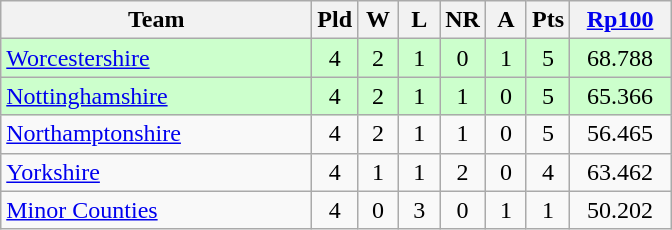<table class="wikitable" style="text-align: center;">
<tr>
<th width=200>Team</th>
<th width=20>Pld</th>
<th width=20>W</th>
<th width=20>L</th>
<th width=20>NR</th>
<th width=20>A</th>
<th width=20>Pts</th>
<th width=60><a href='#'>Rp100</a></th>
</tr>
<tr bgcolor="#ccffcc">
<td align=left><a href='#'>Worcestershire</a></td>
<td>4</td>
<td>2</td>
<td>1</td>
<td>0</td>
<td>1</td>
<td>5</td>
<td>68.788</td>
</tr>
<tr bgcolor="#ccffcc">
<td align=left><a href='#'>Nottinghamshire</a></td>
<td>4</td>
<td>2</td>
<td>1</td>
<td>1</td>
<td>0</td>
<td>5</td>
<td>65.366</td>
</tr>
<tr>
<td align=left><a href='#'>Northamptonshire</a></td>
<td>4</td>
<td>2</td>
<td>1</td>
<td>1</td>
<td>0</td>
<td>5</td>
<td>56.465</td>
</tr>
<tr>
<td align=left><a href='#'>Yorkshire</a></td>
<td>4</td>
<td>1</td>
<td>1</td>
<td>2</td>
<td>0</td>
<td>4</td>
<td>63.462</td>
</tr>
<tr>
<td align=left><a href='#'>Minor Counties</a></td>
<td>4</td>
<td>0</td>
<td>3</td>
<td>0</td>
<td>1</td>
<td>1</td>
<td>50.202</td>
</tr>
</table>
